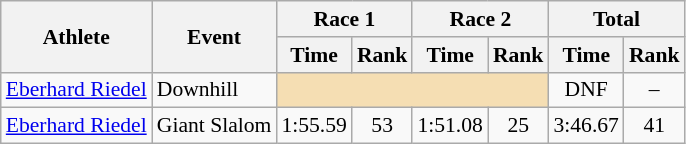<table class="wikitable" style="font-size:90%">
<tr>
<th rowspan="2">Athlete</th>
<th rowspan="2">Event</th>
<th colspan="2">Race 1</th>
<th colspan="2">Race 2</th>
<th colspan="2">Total</th>
</tr>
<tr>
<th>Time</th>
<th>Rank</th>
<th>Time</th>
<th>Rank</th>
<th>Time</th>
<th>Rank</th>
</tr>
<tr>
<td><a href='#'>Eberhard Riedel</a></td>
<td>Downhill</td>
<td colspan="4" bgcolor="wheat"></td>
<td align="center">DNF</td>
<td align="center">–</td>
</tr>
<tr>
<td><a href='#'>Eberhard Riedel</a></td>
<td>Giant Slalom</td>
<td align="center">1:55.59</td>
<td align="center">53</td>
<td align="center">1:51.08</td>
<td align="center">25</td>
<td align="center">3:46.67</td>
<td align="center">41</td>
</tr>
</table>
